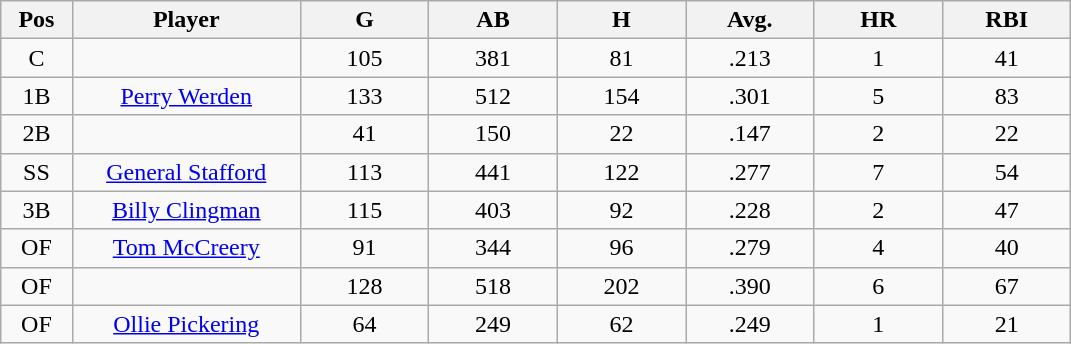<table class="wikitable sortable">
<tr>
<th bgcolor="#DDDDFF" width="5%">Pos</th>
<th bgcolor="#DDDDFF" width="16%">Player</th>
<th bgcolor="#DDDDFF" width="9%">G</th>
<th bgcolor="#DDDDFF" width="9%">AB</th>
<th bgcolor="#DDDDFF" width="9%">H</th>
<th bgcolor="#DDDDFF" width="9%">Avg.</th>
<th bgcolor="#DDDDFF" width="9%">HR</th>
<th bgcolor="#DDDDFF" width="9%">RBI</th>
</tr>
<tr align="center">
<td>C</td>
<td></td>
<td>105</td>
<td>381</td>
<td>81</td>
<td>.213</td>
<td>1</td>
<td>41</td>
</tr>
<tr align="center">
<td>1B</td>
<td><a href='#'>Perry Werden</a></td>
<td>133</td>
<td>512</td>
<td>154</td>
<td>.301</td>
<td>5</td>
<td>83</td>
</tr>
<tr align=center>
<td>2B</td>
<td></td>
<td>41</td>
<td>150</td>
<td>22</td>
<td>.147</td>
<td>2</td>
<td>22</td>
</tr>
<tr align="center">
<td>SS</td>
<td><a href='#'>General Stafford</a></td>
<td>113</td>
<td>441</td>
<td>122</td>
<td>.277</td>
<td>7</td>
<td>54</td>
</tr>
<tr align=center>
<td>3B</td>
<td><a href='#'>Billy Clingman</a></td>
<td>115</td>
<td>403</td>
<td>92</td>
<td>.228</td>
<td>2</td>
<td>47</td>
</tr>
<tr align=center>
<td>OF</td>
<td><a href='#'>Tom McCreery</a></td>
<td>91</td>
<td>344</td>
<td>96</td>
<td>.279</td>
<td>4</td>
<td>40</td>
</tr>
<tr align=center>
<td>OF</td>
<td></td>
<td>128</td>
<td>518</td>
<td>202</td>
<td>.390</td>
<td>6</td>
<td>67</td>
</tr>
<tr align="center">
<td>OF</td>
<td><a href='#'>Ollie Pickering</a></td>
<td>64</td>
<td>249</td>
<td>62</td>
<td>.249</td>
<td>1</td>
<td>21</td>
</tr>
</table>
